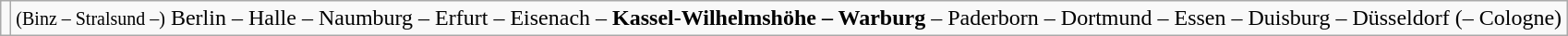<table class="wikitable">
<tr>
<td></td>
<td><small>(Binz – Stralsund –)</small> Berlin – Halle – Naumburg – Erfurt – Eisenach – <strong>Kassel-Wilhelmshöhe – Warburg</strong> – Paderborn – Dortmund – Essen – Duisburg – Düsseldorf (– Cologne)</td>
</tr>
</table>
